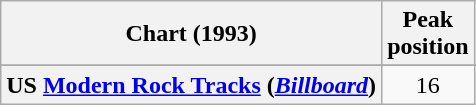<table class="wikitable sortable plainrowheaders" style="text-align:center">
<tr>
<th>Chart (1993)</th>
<th>Peak<br>position</th>
</tr>
<tr>
</tr>
<tr>
</tr>
<tr>
</tr>
<tr>
<th scope="row">US <a href='#'>Modern Rock Tracks</a> (<em><a href='#'>Billboard</a></em>)</th>
<td>16</td>
</tr>
</table>
